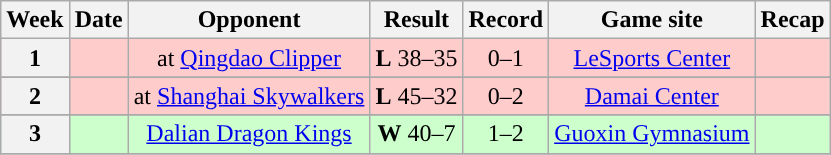<table class="wikitable" style="text-align:center">
<tr>
<th>Week</th>
<th>Date</th>
<th>Opponent</th>
<th>Result</th>
<th>Record</th>
<th>Game site</th>
<th>Recap</th>
</tr>
<tr style="background:#fcc">
<th>1</th>
<td></td>
<td>at <a href='#'>Qingdao Clipper</a></td>
<td><strong>L</strong> 38–35</td>
<td>0–1</td>
<td><a href='#'>LeSports Center</a></td>
<td></td>
</tr>
<tr style="background:#cfc">
</tr>
<tr style="background:#fcc">
<th>2</th>
<td></td>
<td>at <a href='#'>Shanghai Skywalkers</a></td>
<td><strong>L</strong> 45–32</td>
<td>0–2</td>
<td><a href='#'>Damai Center</a></td>
<td></td>
</tr>
<tr style="background:#cfc">
</tr>
<tr style="background:#cfc">
<th>3</th>
<td></td>
<td><a href='#'>Dalian Dragon Kings</a></td>
<td><strong>W</strong> 40–7</td>
<td>1–2</td>
<td><a href='#'>Guoxin Gymnasium</a></td>
<td></td>
</tr>
<tr style="background:#cfc">
</tr>
</table>
